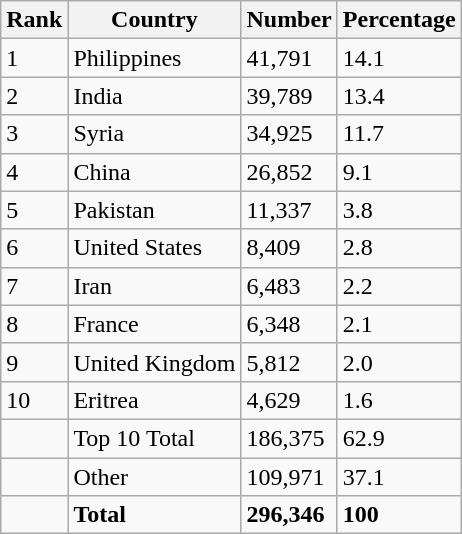<table class="wikitable" style="float: center;">
<tr>
<th>Rank</th>
<th>Country</th>
<th>Number</th>
<th>Percentage</th>
</tr>
<tr>
<td>1</td>
<td>Philippines</td>
<td>41,791</td>
<td>14.1</td>
</tr>
<tr>
<td>2</td>
<td>India</td>
<td>39,789</td>
<td>13.4</td>
</tr>
<tr>
<td>3</td>
<td>Syria</td>
<td>34,925</td>
<td>11.7</td>
</tr>
<tr>
<td>4</td>
<td>China</td>
<td>26,852</td>
<td>9.1</td>
</tr>
<tr>
<td>5</td>
<td>Pakistan</td>
<td>11,337</td>
<td>3.8</td>
</tr>
<tr>
<td>6</td>
<td>United States</td>
<td>8,409</td>
<td>2.8</td>
</tr>
<tr>
<td>7</td>
<td>Iran</td>
<td>6,483</td>
<td>2.2</td>
</tr>
<tr>
<td>8</td>
<td>France</td>
<td>6,348</td>
<td>2.1</td>
</tr>
<tr>
<td>9</td>
<td>United Kingdom</td>
<td>5,812</td>
<td>2.0</td>
</tr>
<tr>
<td>10</td>
<td>Eritrea</td>
<td>4,629</td>
<td>1.6</td>
</tr>
<tr>
<td></td>
<td>Top 10 Total</td>
<td>186,375</td>
<td>62.9</td>
</tr>
<tr>
<td></td>
<td>Other</td>
<td>109,971</td>
<td>37.1</td>
</tr>
<tr>
<td></td>
<td><strong>Total</strong></td>
<td><strong>296,346</strong></td>
<td><strong>100</strong></td>
</tr>
</table>
